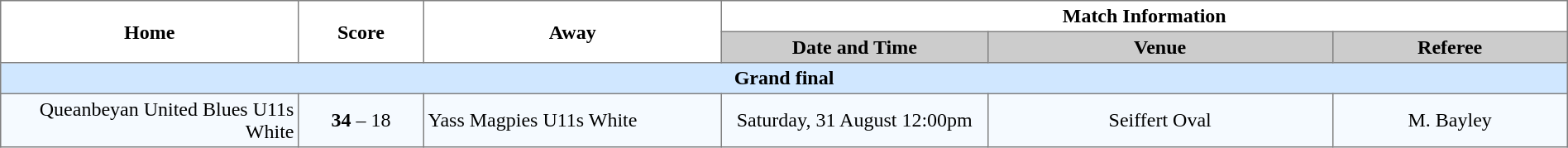<table border="1" cellpadding="3" cellspacing="0" width="100%" style="border-collapse:collapse;  text-align:center;">
<tr>
<th rowspan="2" width="19%">Home</th>
<th rowspan="2" width="8%">Score</th>
<th rowspan="2" width="19%">Away</th>
<th colspan="3">Match Information</th>
</tr>
<tr bgcolor="#CCCCCC">
<th width="17%">Date and Time</th>
<th width="22%">Venue</th>
<th width="50%">Referee</th>
</tr>
<tr style="background:#d0e7ff;">
<td colspan="6"><strong>Grand final</strong></td>
</tr>
<tr style="text-align:center; background:#f5faff;">
<td align="right">Queanbeyan United Blues U11s White </td>
<td><strong>34</strong> – 18</td>
<td align="left"> Yass Magpies U11s White</td>
<td>Saturday, 31 August 12:00pm</td>
<td>Seiffert Oval</td>
<td>M. Bayley</td>
</tr>
</table>
